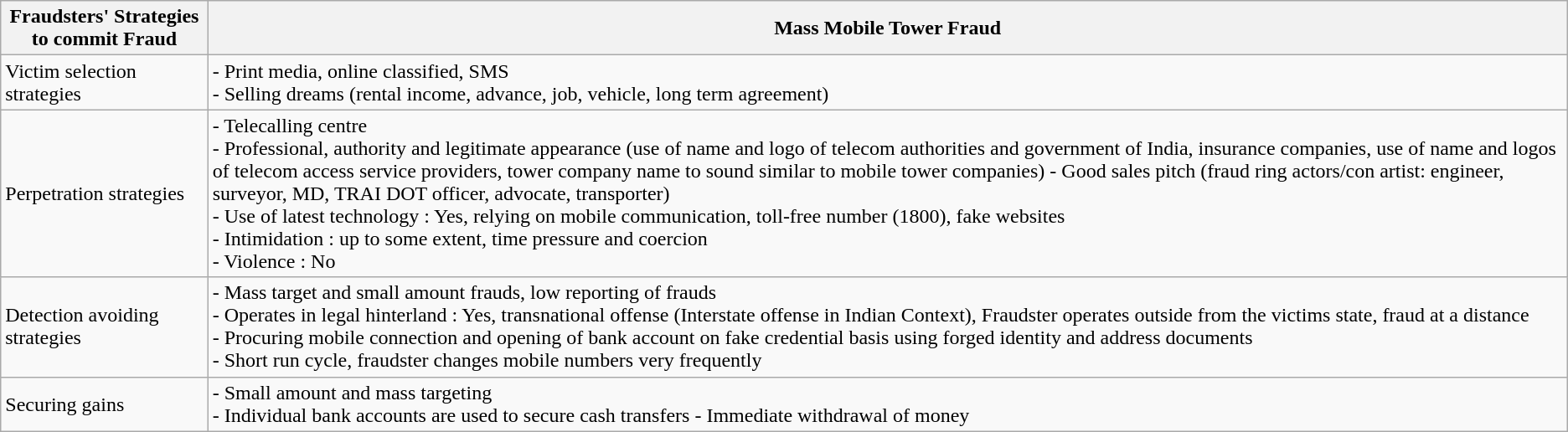<table class="wikitable">
<tr>
<th>Fraudsters' Strategies to commit Fraud</th>
<th>Mass Mobile Tower Fraud</th>
</tr>
<tr>
<td>Victim selection strategies</td>
<td>- Print media, online classified, SMS<br>- Selling dreams (rental income, advance, job, vehicle, long term agreement)</td>
</tr>
<tr>
<td>Perpetration strategies</td>
<td>- Telecalling centre<br>- Professional, authority and legitimate appearance (use of name and logo of telecom authorities and government of India, insurance companies, use of name and logos of telecom access service providers, tower company name to sound similar to mobile tower companies)
-
Good sales pitch (fraud ring actors/con artist: engineer, surveyor, MD, TRAI DOT officer, advocate, transporter)<br>-
Use of latest technology : Yes, relying on mobile communication, toll-free number (1800), fake websites<br>-
Intimidation : up to some extent, time pressure and coercion<br>-
Violence : No</td>
</tr>
<tr>
<td>Detection avoiding strategies</td>
<td>- Mass target and small amount frauds, low reporting of frauds<br>-	Operates in legal hinterland : Yes, transnational offense (Interstate offense in Indian Context), Fraudster operates outside from the victims state, fraud at a distance<br>-
Procuring mobile connection and opening of bank account on fake credential basis using forged identity and address documents<br>-
Short run cycle, fraudster changes mobile numbers very frequently</td>
</tr>
<tr>
<td>Securing gains</td>
<td>- Small amount and mass targeting<br>-	Individual bank accounts are used to secure cash transfers
-	Immediate withdrawal of money</td>
</tr>
</table>
